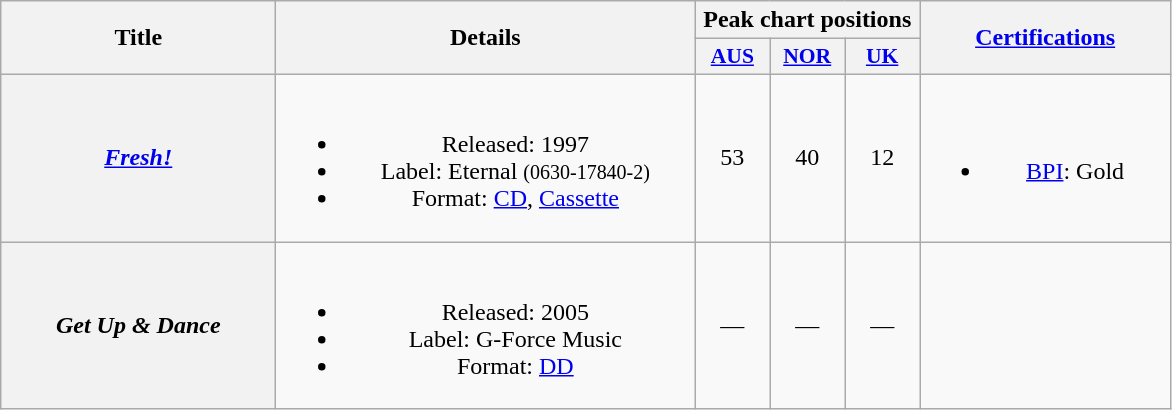<table class="wikitable plainrowheaders" style="text-align:center;" border="1">
<tr>
<th scope="col" rowspan="2" style="width:11em;">Title</th>
<th scope="col" rowspan="2" style="width:17em;">Details</th>
<th scope="col" colspan="3">Peak chart positions</th>
<th scope="col" rowspan="2" style="width:10em;"><a href='#'>Certifications</a></th>
</tr>
<tr>
<th scope="col" style="width:3em;font-size:90%;"><a href='#'>AUS</a><br></th>
<th scope="col" style="width:3em;font-size:90%;"><a href='#'>NOR</a> <br></th>
<th scope="col" style="width:3em;font-size:90%;"><a href='#'>UK</a><br></th>
</tr>
<tr>
<th scope="row"><em><a href='#'>Fresh!</a></em></th>
<td><br><ul><li>Released: 1997</li><li>Label: Eternal <small>(0630-17840-2)</small></li><li>Format: <a href='#'>CD</a>, <a href='#'>Cassette</a></li></ul></td>
<td>53</td>
<td>40</td>
<td>12</td>
<td><br><ul><li><a href='#'>BPI</a>: Gold</li></ul></td>
</tr>
<tr>
<th scope="row"><em>Get Up & Dance</em></th>
<td><br><ul><li>Released: 2005</li><li>Label: G-Force Music</li><li>Format: <a href='#'>DD</a></li></ul></td>
<td>—</td>
<td>—</td>
<td>—</td>
<td></td>
</tr>
</table>
